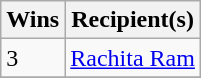<table class="wikitable">
<tr>
<th>Wins</th>
<th>Recipient(s)</th>
</tr>
<tr>
<td>3</td>
<td><a href='#'>Rachita Ram</a></td>
</tr>
<tr>
</tr>
</table>
